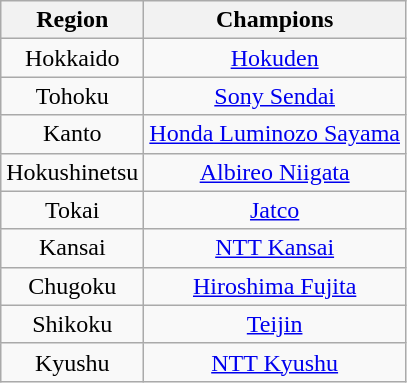<table class="wikitable" style="text-align:center;">
<tr>
<th>Region</th>
<th>Champions</th>
</tr>
<tr>
<td>Hokkaido</td>
<td><a href='#'>Hokuden</a></td>
</tr>
<tr>
<td>Tohoku</td>
<td><a href='#'>Sony Sendai</a></td>
</tr>
<tr>
<td>Kanto</td>
<td><a href='#'>Honda Luminozo Sayama</a></td>
</tr>
<tr>
<td>Hokushinetsu</td>
<td><a href='#'>Albireo Niigata</a></td>
</tr>
<tr>
<td>Tokai</td>
<td><a href='#'>Jatco</a></td>
</tr>
<tr>
<td>Kansai</td>
<td><a href='#'>NTT Kansai</a></td>
</tr>
<tr>
<td>Chugoku</td>
<td><a href='#'>Hiroshima Fujita</a></td>
</tr>
<tr>
<td>Shikoku</td>
<td><a href='#'>Teijin</a></td>
</tr>
<tr>
<td>Kyushu</td>
<td><a href='#'>NTT Kyushu</a></td>
</tr>
</table>
